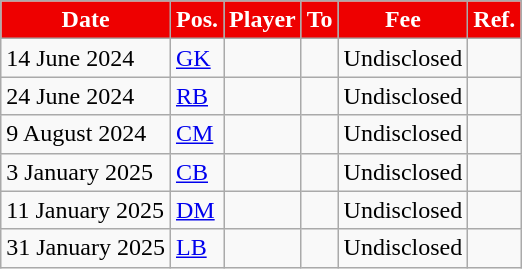<table class="wikitable plainrowheaders sortable">
<tr>
<th style="background:#E00; color:white;">Date</th>
<th style="background:#E00; color:white;">Pos.</th>
<th style="background:#E00; color:white;">Player</th>
<th style="background:#E00; color:white;">To</th>
<th style="background:#E00; color:white;">Fee</th>
<th style="background:#E00; color:white;">Ref.</th>
</tr>
<tr>
<td>14 June 2024</td>
<td><a href='#'>GK</a></td>
<td></td>
<td></td>
<td>Undisclosed</td>
<td></td>
</tr>
<tr>
<td>24 June 2024</td>
<td><a href='#'>RB</a></td>
<td></td>
<td></td>
<td>Undisclosed</td>
<td></td>
</tr>
<tr>
<td>9 August 2024</td>
<td><a href='#'>CM</a></td>
<td></td>
<td></td>
<td>Undisclosed</td>
<td></td>
</tr>
<tr>
<td>3 January 2025</td>
<td><a href='#'>CB</a></td>
<td></td>
<td></td>
<td>Undisclosed</td>
<td></td>
</tr>
<tr>
<td>11 January 2025</td>
<td><a href='#'>DM</a></td>
<td></td>
<td></td>
<td>Undisclosed</td>
<td></td>
</tr>
<tr>
<td>31 January 2025</td>
<td><a href='#'>LB</a></td>
<td></td>
<td></td>
<td>Undisclosed</td>
<td></td>
</tr>
</table>
